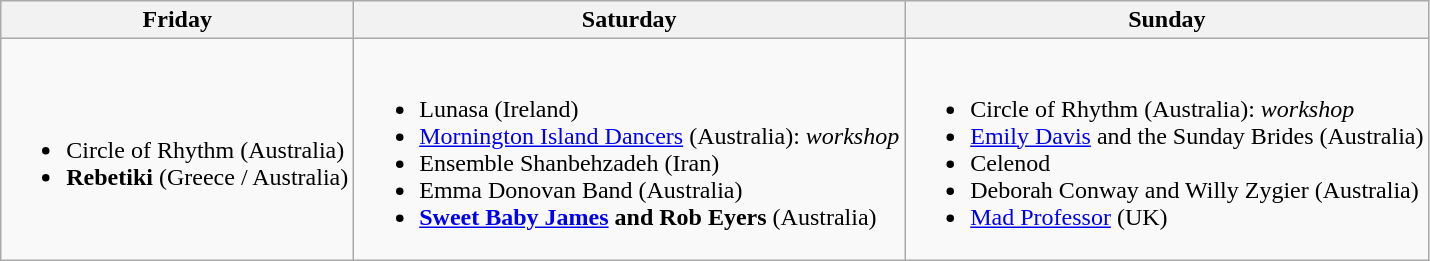<table class="wikitable">
<tr>
<th>Friday</th>
<th>Saturday</th>
<th>Sunday</th>
</tr>
<tr>
<td><br><ul><li>Circle of Rhythm (Australia)</li><li><strong>Rebetiki</strong> (Greece / Australia)</li></ul></td>
<td><br><ul><li>Lunasa (Ireland)</li><li><a href='#'>Mornington Island Dancers</a> (Australia): <em>workshop</em></li><li>Ensemble Shanbehzadeh (Iran)</li><li>Emma Donovan Band (Australia)</li><li><strong><a href='#'>Sweet Baby James</a> and Rob Eyers</strong> (Australia)</li></ul></td>
<td><br><ul><li>Circle of Rhythm (Australia): <em>workshop</em></li><li><a href='#'>Emily Davis</a> and the Sunday Brides (Australia)</li><li>Celenod</li><li>Deborah Conway and Willy Zygier (Australia)</li><li><a href='#'>Mad Professor</a> (UK)</li></ul></td>
</tr>
</table>
